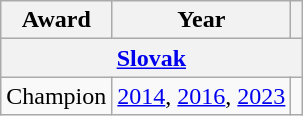<table class="wikitable">
<tr>
<th>Award</th>
<th>Year</th>
<th></th>
</tr>
<tr>
<th colspan="3"><a href='#'>Slovak</a></th>
</tr>
<tr>
<td>Champion</td>
<td><a href='#'>2014</a>, <a href='#'>2016</a>, <a href='#'>2023</a></td>
<td></td>
</tr>
</table>
